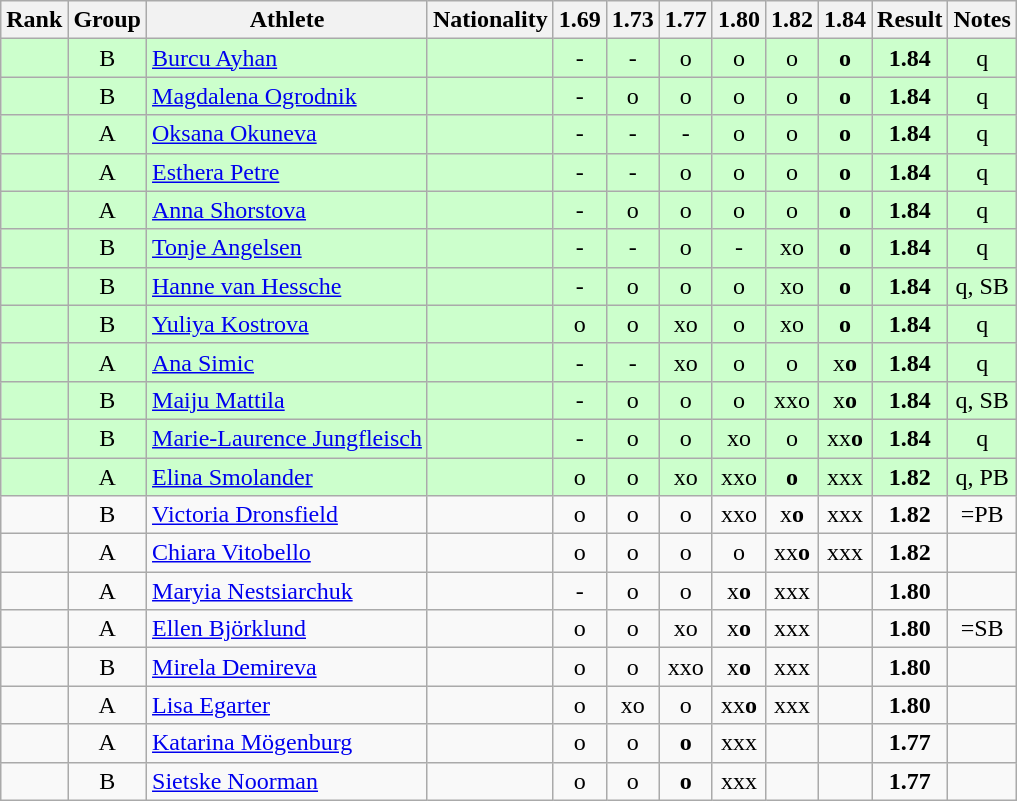<table class="wikitable sortable" style="text-align:center">
<tr>
<th>Rank</th>
<th>Group</th>
<th>Athlete</th>
<th>Nationality</th>
<th>1.69</th>
<th>1.73</th>
<th>1.77</th>
<th>1.80</th>
<th>1.82</th>
<th>1.84</th>
<th>Result</th>
<th>Notes</th>
</tr>
<tr bgcolor=ccffcc>
<td></td>
<td>B</td>
<td align="left"><a href='#'>Burcu Ayhan</a></td>
<td align=left></td>
<td>-</td>
<td>-</td>
<td>o</td>
<td>o</td>
<td>o</td>
<td><strong>o</strong></td>
<td><strong>1.84</strong></td>
<td>q</td>
</tr>
<tr bgcolor=ccffcc>
<td></td>
<td>B</td>
<td align="left"><a href='#'>Magdalena Ogrodnik</a></td>
<td align=left></td>
<td>-</td>
<td>o</td>
<td>o</td>
<td>o</td>
<td>o</td>
<td><strong>o</strong></td>
<td><strong>1.84</strong></td>
<td>q</td>
</tr>
<tr bgcolor=ccffcc>
<td></td>
<td>A</td>
<td align="left"><a href='#'>Oksana Okuneva</a></td>
<td align=left></td>
<td>-</td>
<td>-</td>
<td>-</td>
<td>o</td>
<td>o</td>
<td><strong>o</strong></td>
<td><strong>1.84</strong></td>
<td>q</td>
</tr>
<tr bgcolor=ccffcc>
<td></td>
<td>A</td>
<td align="left"><a href='#'>Esthera Petre</a></td>
<td align=left></td>
<td>-</td>
<td>-</td>
<td>o</td>
<td>o</td>
<td>o</td>
<td><strong>o</strong></td>
<td><strong>1.84</strong></td>
<td>q</td>
</tr>
<tr bgcolor=ccffcc>
<td></td>
<td>A</td>
<td align="left"><a href='#'>Anna Shorstova</a></td>
<td align=left></td>
<td>-</td>
<td>o</td>
<td>o</td>
<td>o</td>
<td>o</td>
<td><strong>o</strong></td>
<td><strong>1.84</strong></td>
<td>q</td>
</tr>
<tr bgcolor=ccffcc>
<td></td>
<td>B</td>
<td align="left"><a href='#'>Tonje Angelsen</a></td>
<td align=left></td>
<td>-</td>
<td>-</td>
<td>o</td>
<td>-</td>
<td>xo</td>
<td><strong>o</strong></td>
<td><strong>1.84</strong></td>
<td>q</td>
</tr>
<tr bgcolor=ccffcc>
<td></td>
<td>B</td>
<td align="left"><a href='#'>Hanne van Hessche</a></td>
<td align=left></td>
<td>-</td>
<td>o</td>
<td>o</td>
<td>o</td>
<td>xo</td>
<td><strong>o</strong></td>
<td><strong>1.84</strong></td>
<td>q, SB</td>
</tr>
<tr bgcolor=ccffcc>
<td></td>
<td>B</td>
<td align="left"><a href='#'>Yuliya Kostrova</a></td>
<td align=left></td>
<td>o</td>
<td>o</td>
<td>xo</td>
<td>o</td>
<td>xo</td>
<td><strong>o</strong></td>
<td><strong>1.84</strong></td>
<td>q</td>
</tr>
<tr bgcolor=ccffcc>
<td></td>
<td>A</td>
<td align="left"><a href='#'>Ana Simic</a></td>
<td align=left></td>
<td>-</td>
<td>-</td>
<td>xo</td>
<td>o</td>
<td>o</td>
<td>x<strong>o</strong></td>
<td><strong>1.84</strong></td>
<td>q</td>
</tr>
<tr bgcolor=ccffcc>
<td></td>
<td>B</td>
<td align="left"><a href='#'>Maiju Mattila</a></td>
<td align=left></td>
<td>-</td>
<td>o</td>
<td>o</td>
<td>o</td>
<td>xxo</td>
<td>x<strong>o</strong></td>
<td><strong>1.84</strong></td>
<td>q, SB</td>
</tr>
<tr bgcolor=ccffcc>
<td></td>
<td>B</td>
<td align="left"><a href='#'>Marie-Laurence Jungfleisch</a></td>
<td align=left></td>
<td>-</td>
<td>o</td>
<td>o</td>
<td>xo</td>
<td>o</td>
<td>xx<strong>o</strong></td>
<td><strong>1.84</strong></td>
<td>q</td>
</tr>
<tr bgcolor=ccffcc>
<td></td>
<td>A</td>
<td align="left"><a href='#'>Elina Smolander</a></td>
<td align=left></td>
<td>o</td>
<td>o</td>
<td>xo</td>
<td>xxo</td>
<td><strong>o</strong></td>
<td>xxx</td>
<td><strong>1.82</strong></td>
<td>q, PB</td>
</tr>
<tr>
<td></td>
<td>B</td>
<td align="left"><a href='#'>Victoria Dronsfield</a></td>
<td align=left></td>
<td>o</td>
<td>o</td>
<td>o</td>
<td>xxo</td>
<td>x<strong>o</strong></td>
<td>xxx</td>
<td><strong>1.82</strong></td>
<td>=PB</td>
</tr>
<tr>
<td></td>
<td>A</td>
<td align="left"><a href='#'>Chiara Vitobello</a></td>
<td align=left></td>
<td>o</td>
<td>o</td>
<td>o</td>
<td>o</td>
<td>xx<strong>o</strong></td>
<td>xxx</td>
<td><strong>1.82</strong></td>
<td></td>
</tr>
<tr>
<td></td>
<td>A</td>
<td align="left"><a href='#'>Maryia Nestsiarchuk</a></td>
<td align=left></td>
<td>-</td>
<td>o</td>
<td>o</td>
<td>x<strong>o</strong></td>
<td>xxx</td>
<td></td>
<td><strong>1.80</strong></td>
<td></td>
</tr>
<tr>
<td></td>
<td>A</td>
<td align="left"><a href='#'>Ellen Björklund</a></td>
<td align=left></td>
<td>o</td>
<td>o</td>
<td>xo</td>
<td>x<strong>o</strong></td>
<td>xxx</td>
<td></td>
<td><strong>1.80</strong></td>
<td>=SB</td>
</tr>
<tr>
<td></td>
<td>B</td>
<td align="left"><a href='#'>Mirela Demireva</a></td>
<td align=left></td>
<td>o</td>
<td>o</td>
<td>xxo</td>
<td>x<strong>o</strong></td>
<td>xxx</td>
<td></td>
<td><strong>1.80</strong></td>
<td></td>
</tr>
<tr>
<td></td>
<td>A</td>
<td align="left"><a href='#'>Lisa Egarter</a></td>
<td align=left></td>
<td>o</td>
<td>xo</td>
<td>o</td>
<td>xx<strong>o</strong></td>
<td>xxx</td>
<td></td>
<td><strong>1.80</strong></td>
<td></td>
</tr>
<tr>
<td></td>
<td>A</td>
<td align="left"><a href='#'>Katarina Mögenburg</a></td>
<td align=left></td>
<td>o</td>
<td>o</td>
<td><strong>o</strong></td>
<td>xxx</td>
<td></td>
<td></td>
<td><strong>1.77</strong></td>
<td></td>
</tr>
<tr>
<td></td>
<td>B</td>
<td align="left"><a href='#'>Sietske Noorman</a></td>
<td align=left></td>
<td>o</td>
<td>o</td>
<td><strong>o</strong></td>
<td>xxx</td>
<td></td>
<td></td>
<td><strong>1.77</strong></td>
<td></td>
</tr>
</table>
